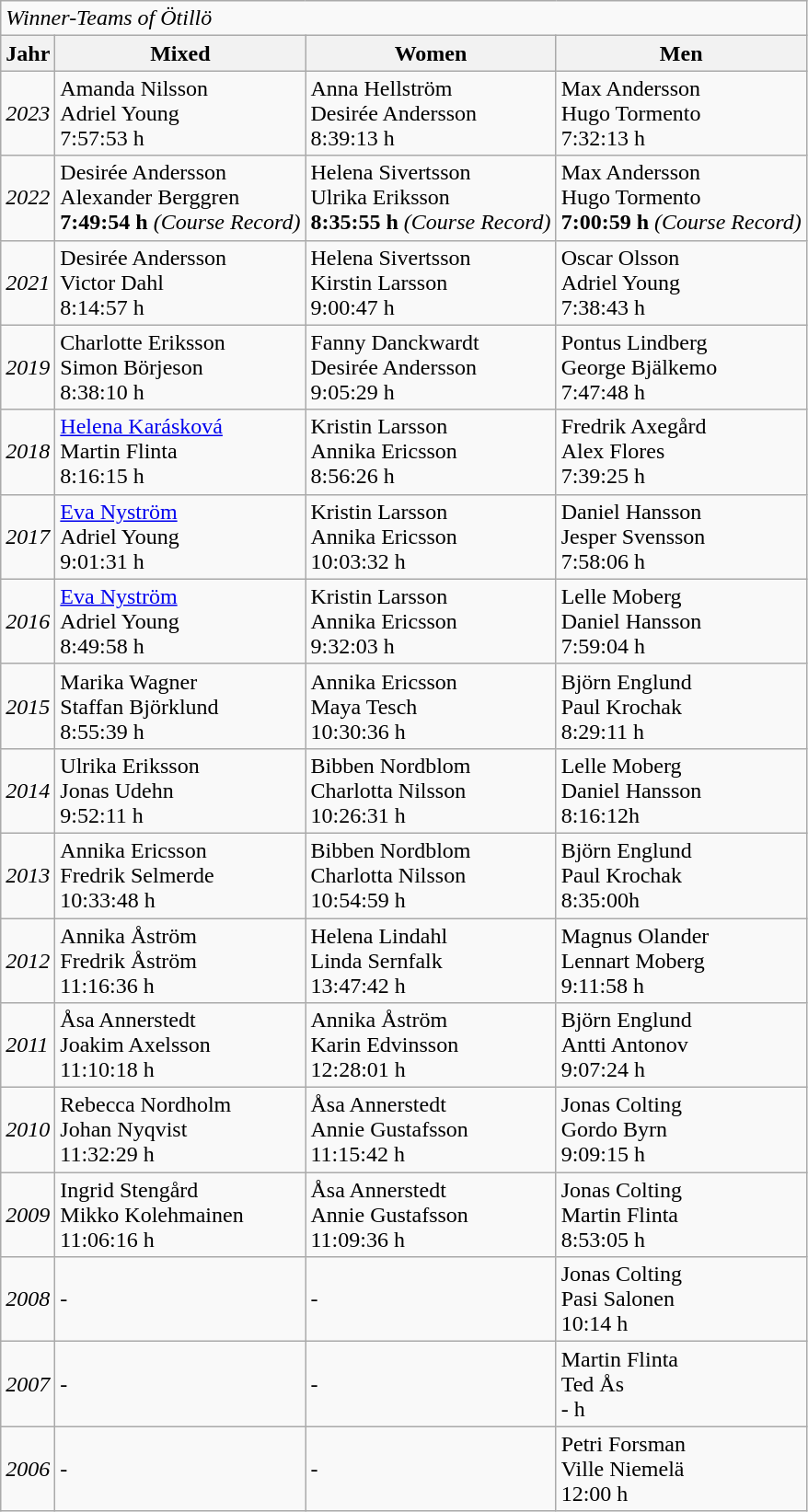<table class="wikitable">
<tr>
<td colspan="4"><em>Winner-Teams of Ötillö</em></td>
</tr>
<tr>
<th>Jahr</th>
<th>Mixed</th>
<th>Women</th>
<th>Men</th>
</tr>
<tr>
<td><em>2023</em></td>
<td> Amanda Nilsson<br> Adriel Young<br>7:57:53 h</td>
<td> Anna Hellström<br> Desirée Andersson<br>8:39:13 h</td>
<td> Max Andersson<br> Hugo Tormento<br>7:32:13 h</td>
</tr>
<tr>
<td><em>2022</em></td>
<td> Desirée Andersson<br> Alexander Berggren<br><strong>7:49:54 h</strong> <em>(Course Record)</em></td>
<td> Helena Sivertsson<br> Ulrika Eriksson<br><strong>8:35:55 h</strong> <em>(Course Record)</em></td>
<td> Max Andersson<br> Hugo Tormento<br><strong>7:00:59 h</strong> <em>(Course Record)</em></td>
</tr>
<tr>
<td><em>2021</em></td>
<td> Desirée Andersson<br> Victor Dahl<br>8:14:57 h</td>
<td> Helena Sivertsson<br> Kirstin Larsson<br>9:00:47 h</td>
<td> Oscar Olsson<br> Adriel Young<br>7:38:43 h</td>
</tr>
<tr>
<td><em>2019</em></td>
<td> Charlotte Eriksson<br> Simon Börjeson<br>8:38:10 h</td>
<td> Fanny Danckwardt<br> Desirée Andersson<br>9:05:29 h</td>
<td> Pontus Lindberg<br> George Bjälkemo<br>7:47:48 h</td>
</tr>
<tr>
<td><em>2018</em></td>
<td> <a href='#'>Helena Karásková</a><br> Martin Flinta<br>8:16:15 h</td>
<td> Kristin Larsson<br> Annika Ericsson<br>8:56:26 h</td>
<td> Fredrik Axegård<br> Alex Flores<br>7:39:25 h</td>
</tr>
<tr>
<td><em>2017</em></td>
<td> <a href='#'>Eva Nyström</a><br> Adriel Young<br>9:01:31 h</td>
<td> Kristin Larsson<br> Annika Ericsson<br>10:03:32 h</td>
<td> Daniel Hansson<br> Jesper Svensson<br>7:58:06 h</td>
</tr>
<tr>
<td><em>2016</em></td>
<td> <a href='#'>Eva Nyström</a><br> Adriel Young<br>8:49:58 h</td>
<td> Kristin Larsson<br> Annika Ericsson<br>9:32:03 h</td>
<td> Lelle Moberg<br> Daniel Hansson<br>7:59:04 h</td>
</tr>
<tr>
<td><em>2015</em></td>
<td> Marika Wagner<br> Staffan Björklund<br>8:55:39 h</td>
<td> Annika Ericsson<br> Maya Tesch<br>10:30:36 h</td>
<td> Björn Englund<br> Paul Krochak<br>8:29:11 h</td>
</tr>
<tr>
<td><em>2014</em></td>
<td> Ulrika Eriksson<br> Jonas Udehn<br>9:52:11 h</td>
<td> Bibben Nordblom<br> Charlotta Nilsson<br>10:26:31 h</td>
<td> Lelle Moberg<br> Daniel Hansson<br>8:16:12h</td>
</tr>
<tr>
<td><em>2013</em></td>
<td> Annika Ericsson<br> Fredrik Selmerde<br>10:33:48 h</td>
<td> Bibben Nordblom<br> Charlotta Nilsson<br>10:54:59 h</td>
<td> Björn Englund<br> Paul Krochak<br>8:35:00h</td>
</tr>
<tr>
<td><em>2012</em></td>
<td> Annika Åström<br> Fredrik Åström<br>11:16:36 h</td>
<td> Helena Lindahl<br> Linda Sernfalk<br>13:47:42 h</td>
<td> Magnus Olander<br> Lennart Moberg<br>9:11:58 h</td>
</tr>
<tr>
<td><em>2011</em></td>
<td> Åsa Annerstedt<br> Joakim Axelsson<br>11:10:18 h</td>
<td> Annika Åström<br> Karin Edvinsson<br>12:28:01 h</td>
<td> Björn Englund<br> Antti Antonov<br>9:07:24 h</td>
</tr>
<tr>
<td><em>2010</em></td>
<td> Rebecca Nordholm<br> Johan Nyqvist<br>11:32:29 h</td>
<td> Åsa Annerstedt<br> Annie Gustafsson<br>11:15:42 h</td>
<td> Jonas Colting<br> Gordo Byrn<br>9:09:15 h</td>
</tr>
<tr>
<td><em>2009</em></td>
<td> Ingrid Stengård<br> Mikko Kolehmainen<br>11:06:16 h</td>
<td> Åsa Annerstedt<br> Annie Gustafsson<br>11:09:36 h</td>
<td> Jonas Colting<br> Martin Flinta<br>8:53:05 h</td>
</tr>
<tr>
<td><em>2008</em></td>
<td>-</td>
<td>-</td>
<td> Jonas Colting<br> Pasi Salonen<br>10:14 h</td>
</tr>
<tr>
<td><em>2007</em></td>
<td>-</td>
<td>-</td>
<td> Martin Flinta<br> Ted Ås<br>- h</td>
</tr>
<tr>
<td><em>2006</em></td>
<td>-</td>
<td>-</td>
<td> Petri Forsman<br> Ville Niemelä<br>12:00 h</td>
</tr>
</table>
